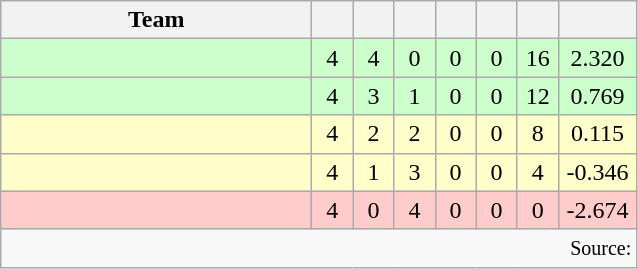<table class="wikitable" style="text-align:center">
<tr>
<th width=200>Team</th>
<th width=20></th>
<th width=20></th>
<th width=20></th>
<th width=20></th>
<th width=20></th>
<th width=20></th>
<th width=45></th>
</tr>
<tr style="background:#cfc">
<td align="left"></td>
<td>4</td>
<td>4</td>
<td>0</td>
<td>0</td>
<td>0</td>
<td>16</td>
<td>2.320</td>
</tr>
<tr style="background:#cfc">
<td align="left"></td>
<td>4</td>
<td>3</td>
<td>1</td>
<td>0</td>
<td>0</td>
<td>12</td>
<td>0.769</td>
</tr>
<tr style="background:#ffc">
<td align="left"></td>
<td>4</td>
<td>2</td>
<td>2</td>
<td>0</td>
<td>0</td>
<td>8</td>
<td>0.115</td>
</tr>
<tr style="background:#ffc">
<td align="left"></td>
<td>4</td>
<td>1</td>
<td>3</td>
<td>0</td>
<td>0</td>
<td>4</td>
<td>-0.346</td>
</tr>
<tr style="background:#ffcccc">
<td align="left"></td>
<td>4</td>
<td>0</td>
<td>4</td>
<td>0</td>
<td>0</td>
<td>0</td>
<td>-2.674</td>
</tr>
<tr>
<td colspan="8" align="right"><small>Source: </small></td>
</tr>
</table>
